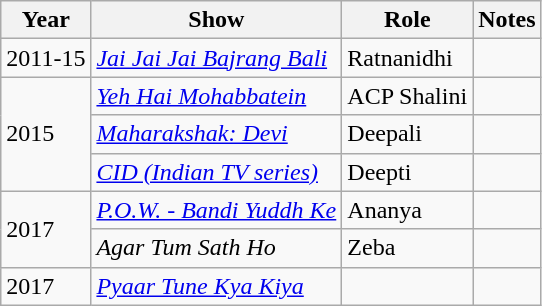<table class="wikitable">
<tr>
<th>Year</th>
<th>Show</th>
<th>Role</th>
<th>Notes</th>
</tr>
<tr>
<td>2011-15</td>
<td><em><a href='#'>Jai Jai Jai Bajrang Bali</a></em></td>
<td>Ratnanidhi</td>
<td></td>
</tr>
<tr>
<td rowspan="3">2015</td>
<td><em><a href='#'>Yeh Hai Mohabbatein</a></em></td>
<td>ACP Shalini</td>
<td></td>
</tr>
<tr>
<td><em><a href='#'>Maharakshak: Devi</a></em></td>
<td>Deepali</td>
<td></td>
</tr>
<tr>
<td><em><a href='#'>CID (Indian TV series)</a> </em></td>
<td>Deepti</td>
<td></td>
</tr>
<tr>
<td rowspan="2">2017</td>
<td><em><a href='#'>P.O.W. - Bandi Yuddh Ke</a></em></td>
<td>Ananya</td>
<td></td>
</tr>
<tr>
<td><em>Agar Tum Sath Ho</em></td>
<td>Zeba</td>
<td></td>
</tr>
<tr>
<td>2017</td>
<td><em><a href='#'>Pyaar Tune Kya Kiya</a></em></td>
<td></td>
<td></td>
</tr>
</table>
